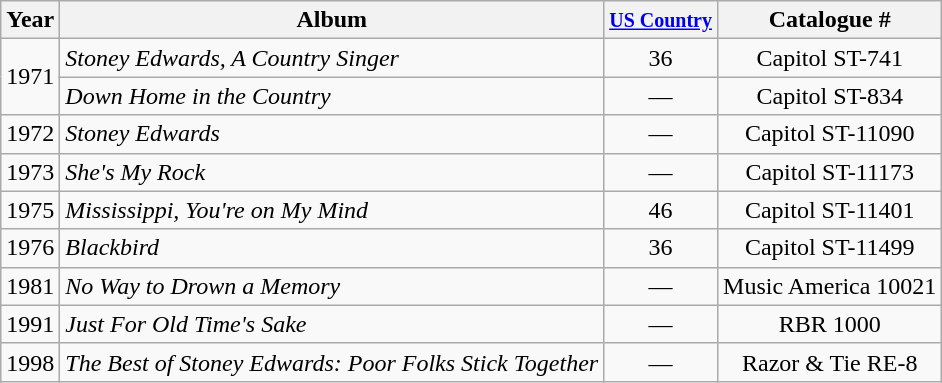<table class="wikitable">
<tr>
<th>Year</th>
<th>Album</th>
<th><small><a href='#'>US Country</a></small></th>
<th>Catalogue #</th>
</tr>
<tr>
<td rowspan="2">1971</td>
<td><em>Stoney Edwards, A Country Singer</em></td>
<td align="center">36</td>
<td align="center">Capitol ST-741</td>
</tr>
<tr>
<td><em>Down Home in the Country</em></td>
<td align="center">—</td>
<td align="center">Capitol ST-834</td>
</tr>
<tr>
<td>1972</td>
<td><em>Stoney Edwards</em></td>
<td align="center">—</td>
<td align="center">Capitol ST-11090</td>
</tr>
<tr>
<td>1973</td>
<td><em>She's My Rock</em></td>
<td align="center">—</td>
<td align="center">Capitol ST-11173</td>
</tr>
<tr>
<td>1975</td>
<td><em>Mississippi, You're on My Mind</em></td>
<td align="center">46</td>
<td align="center">Capitol ST-11401</td>
</tr>
<tr>
<td>1976</td>
<td><em>Blackbird</em></td>
<td align="center">36</td>
<td align="center">Capitol ST-11499</td>
</tr>
<tr>
<td>1981</td>
<td><em>No Way to Drown a Memory</em></td>
<td align="center">—</td>
<td align="center">Music America 10021</td>
</tr>
<tr>
<td>1991</td>
<td><em>Just For Old Time's Sake</em></td>
<td align="center">—</td>
<td align="center">RBR 1000</td>
</tr>
<tr>
<td>1998</td>
<td><em>The Best of Stoney Edwards: Poor Folks Stick Together</em></td>
<td align="center">—</td>
<td align="center">Razor & Tie RE-8</td>
</tr>
</table>
